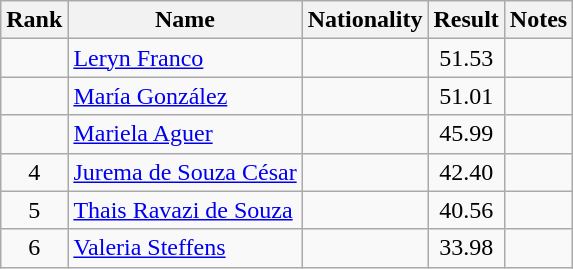<table class="wikitable sortable" style="text-align:center">
<tr>
<th>Rank</th>
<th>Name</th>
<th>Nationality</th>
<th>Result</th>
<th>Notes</th>
</tr>
<tr>
<td align=center></td>
<td align=left><a href='#'>Leryn Franco</a></td>
<td align=left></td>
<td>51.53</td>
<td></td>
</tr>
<tr>
<td align=center></td>
<td align=left><a href='#'>María González</a></td>
<td align=left></td>
<td>51.01</td>
<td></td>
</tr>
<tr>
<td align=center></td>
<td align=left><a href='#'>Mariela Aguer</a></td>
<td align=left></td>
<td>45.99</td>
<td></td>
</tr>
<tr>
<td align=center>4</td>
<td align=left><a href='#'>Jurema de Souza César</a></td>
<td align=left></td>
<td>42.40</td>
<td></td>
</tr>
<tr>
<td align=center>5</td>
<td align=left><a href='#'>Thais Ravazi de Souza</a></td>
<td align=left></td>
<td>40.56</td>
<td></td>
</tr>
<tr>
<td align=center>6</td>
<td align=left><a href='#'>Valeria Steffens</a></td>
<td align=left></td>
<td>33.98</td>
<td></td>
</tr>
</table>
